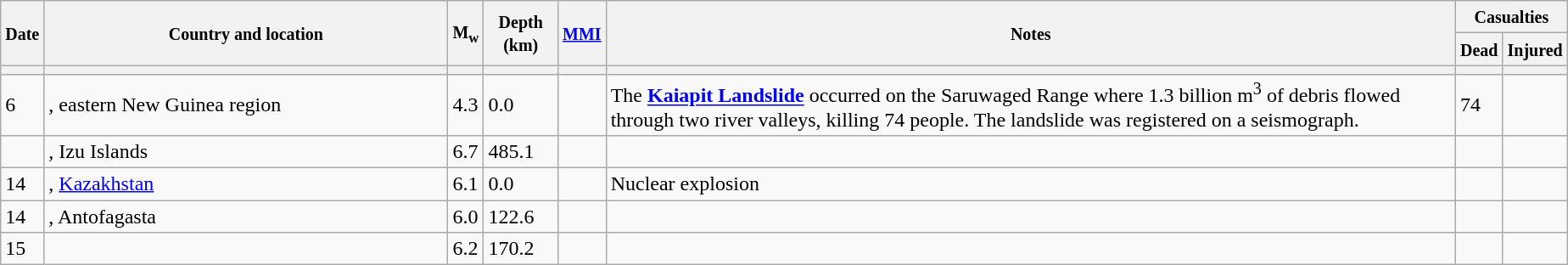<table class="wikitable sortable" style="border:1px black; margin-left:1em;">
<tr>
<th rowspan="2"><small>Date</small></th>
<th rowspan="2" style="width: 310px"><small>Country and location</small></th>
<th rowspan="2"><small>M<sub>w</sub></small></th>
<th rowspan="2"><small>Depth (km)</small></th>
<th rowspan="2"><small><a href='#'>MMI</a></small></th>
<th rowspan="2" class="unsortable"><small>Notes</small></th>
<th colspan="2"><small>Casualties</small></th>
</tr>
<tr>
<th><small>Dead</small></th>
<th><small>Injured</small></th>
</tr>
<tr>
<th></th>
<th></th>
<th></th>
<th></th>
<th></th>
<th></th>
<th></th>
<th></th>
</tr>
<tr>
<td>6</td>
<td>, eastern New Guinea region</td>
<td>4.3</td>
<td>0.0</td>
<td></td>
<td>The <strong><a href='#'>Kaiapit Landslide</a></strong> occurred on the Saruwaged Range where 1.3 billion m<sup>3</sup> of debris flowed through two river valleys, killing 74 people. The landslide was registered on a seismograph.</td>
<td>74</td>
<td></td>
</tr>
<tr>
<td></td>
<td>, Izu Islands</td>
<td>6.7</td>
<td>485.1</td>
<td></td>
<td></td>
<td></td>
<td></td>
</tr>
<tr>
<td>14</td>
<td>, <a href='#'>Kazakhstan</a></td>
<td>6.1</td>
<td>0.0</td>
<td></td>
<td>Nuclear explosion</td>
<td></td>
<td></td>
</tr>
<tr>
<td>14</td>
<td>, Antofagasta</td>
<td>6.0</td>
<td>122.6</td>
<td></td>
<td></td>
<td></td>
<td></td>
</tr>
<tr>
<td>15</td>
<td></td>
<td>6.2</td>
<td>170.2</td>
<td></td>
<td></td>
<td></td>
<td></td>
</tr>
</table>
